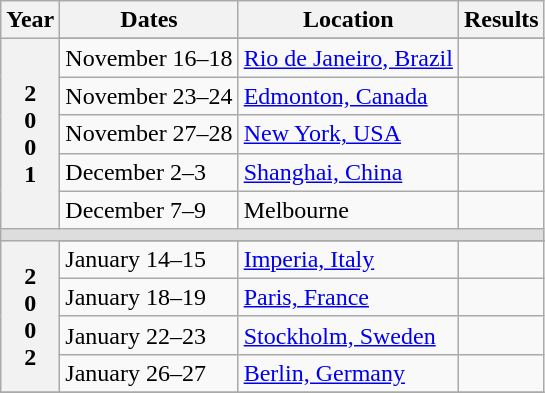<table class=wikitable>
<tr>
<th>Year</th>
<th>Dates</th>
<th>Location</th>
<th>Results</th>
</tr>
<tr>
<th rowspan=6>2<br>0<br>0<br>1</th>
</tr>
<tr>
<td>November 16–18</td>
<td> <a href='#'>Rio de Janeiro, Brazil</a></td>
<td></td>
</tr>
<tr>
<td>November 23–24</td>
<td> <a href='#'>Edmonton, Canada</a></td>
<td></td>
</tr>
<tr>
<td>November 27–28</td>
<td> <a href='#'>New York, USA</a></td>
<td></td>
</tr>
<tr>
<td>December 2–3</td>
<td> <a href='#'>Shanghai, China</a></td>
<td></td>
</tr>
<tr>
<td>December 7–9</td>
<td> Melbourne</td>
<td></td>
</tr>
<tr bgcolor=#DDDDDD>
<td colspan=4></td>
</tr>
<tr>
<th rowspan=5>2<br>0<br>0<br>2</th>
</tr>
<tr>
<td>January 14–15</td>
<td> <a href='#'>Imperia, Italy</a></td>
<td></td>
</tr>
<tr>
<td>January 18–19</td>
<td> <a href='#'>Paris, France</a></td>
<td></td>
</tr>
<tr>
<td>January 22–23</td>
<td> <a href='#'>Stockholm, Sweden</a></td>
<td></td>
</tr>
<tr>
<td>January 26–27</td>
<td> <a href='#'>Berlin, Germany</a></td>
<td></td>
</tr>
<tr>
</tr>
</table>
